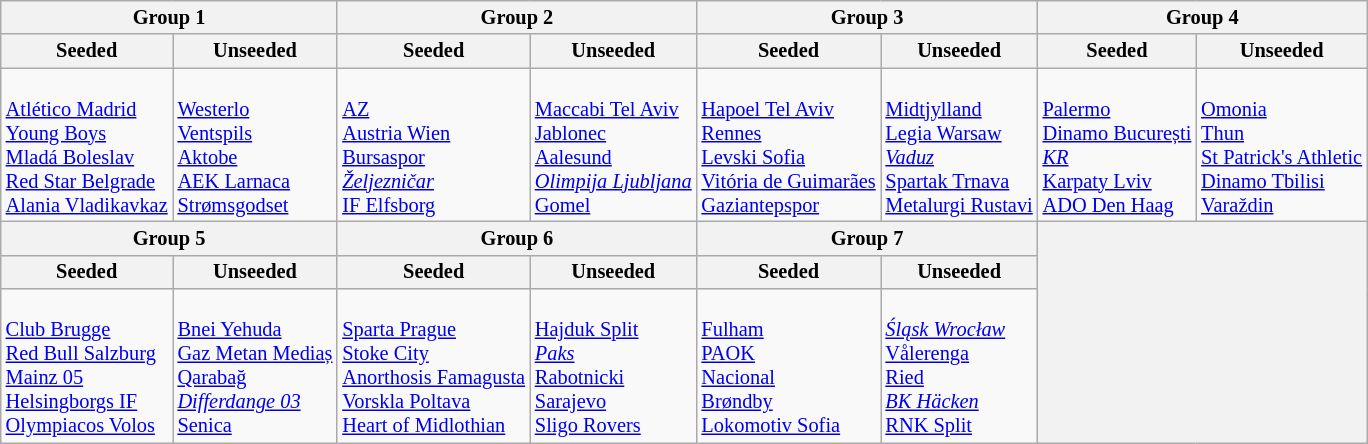<table class="wikitable" style="font-size:85%;">
<tr>
<th colspan=2>Group 1</th>
<th colspan=2>Group 2</th>
<th colspan=2>Group 3</th>
<th colspan=2>Group 4</th>
</tr>
<tr>
<th>Seeded</th>
<th>Unseeded</th>
<th>Seeded</th>
<th>Unseeded</th>
<th>Seeded</th>
<th>Unseeded</th>
<th>Seeded</th>
<th>Unseeded</th>
</tr>
<tr>
<td valign=top><br> <a href='#'>Atlético Madrid</a><br>
 <a href='#'>Young Boys</a><br>
 <a href='#'>Mladá Boleslav</a><br>
 <a href='#'>Red Star Belgrade</a><br>
 <a href='#'>Alania Vladikavkaz</a></td>
<td valign=top><br> <a href='#'>Westerlo</a><br>
 <a href='#'>Ventspils</a><br>
 <a href='#'>Aktobe</a><br>
 <a href='#'>AEK Larnaca</a><br>
 <a href='#'>Strømsgodset</a></td>
<td valign=top><br> <a href='#'>AZ</a><br>
 <a href='#'>Austria Wien</a><br>
 <a href='#'>Bursaspor</a><br>
 <em><a href='#'>Željezničar</a></em><br>
 <a href='#'>IF Elfsborg</a></td>
<td valign=top><br> <a href='#'>Maccabi Tel Aviv</a><br>
 <a href='#'>Jablonec</a><br>
 <a href='#'>Aalesund</a><br>
 <em><a href='#'>Olimpija Ljubljana</a></em><br>
 <a href='#'>Gomel</a></td>
<td valign=top><br> <a href='#'>Hapoel Tel Aviv</a><br>
 <a href='#'>Rennes</a><br>
 <a href='#'>Levski Sofia</a><br>
 <a href='#'>Vitória de Guimarães</a><br>
 <a href='#'>Gaziantepspor</a><br></td>
<td valign=top><br> <a href='#'>Midtjylland</a><br>
 <a href='#'>Legia Warsaw</a><br>
 <em><a href='#'>Vaduz</a></em><br>
 <a href='#'>Spartak Trnava</a><br>
 <a href='#'>Metalurgi Rustavi</a></td>
<td valign=top><br> <a href='#'>Palermo</a><br>
 <a href='#'>Dinamo București</a><br>
 <em><a href='#'>KR</a></em><br>
 <a href='#'>Karpaty Lviv</a><br>
 <a href='#'>ADO Den Haag</a></td>
<td valign=top><br> <a href='#'>Omonia</a><br>
 <a href='#'>Thun</a><br>
 <a href='#'>St Patrick's Athletic</a><br>
 <a href='#'>Dinamo Tbilisi</a><br>
 <a href='#'>Varaždin</a><br></td>
</tr>
<tr>
<th colspan=2>Group 5</th>
<th colspan=2>Group 6</th>
<th colspan=2>Group 7</th>
<th rowspan=3 colspan=2> </th>
</tr>
<tr>
<th>Seeded</th>
<th>Unseeded</th>
<th>Seeded</th>
<th>Unseeded</th>
<th>Seeded</th>
<th>Unseeded</th>
</tr>
<tr>
<td valign=top><br> <a href='#'>Club Brugge</a><br>
 <a href='#'>Red Bull Salzburg</a><br>
 <a href='#'>Mainz 05</a><br>
 <a href='#'>Helsingborgs IF</a><br>
 <a href='#'>Olympiacos Volos</a></td>
<td valign=top><br> <a href='#'>Bnei Yehuda</a><br>
 <a href='#'>Gaz Metan Mediaș</a><br>
 <a href='#'>Qarabağ</a><br>
 <em><a href='#'>Differdange 03</a></em><br>
 <a href='#'>Senica</a></td>
<td valign=top><br> <a href='#'>Sparta Prague</a><br>
 <a href='#'>Stoke City</a><br>
 <a href='#'>Anorthosis Famagusta</a><br>
 <a href='#'>Vorskla Poltava</a><br>
 <a href='#'>Heart of Midlothian</a></td>
<td valign=top><br> <a href='#'>Hajduk Split</a><br>
 <em><a href='#'>Paks</a></em><br>
 <a href='#'>Rabotnicki</a><br>
 <a href='#'>Sarajevo</a><br>
 <a href='#'>Sligo Rovers</a></td>
<td valign=top><br> <a href='#'>Fulham</a><br>
 <a href='#'>PAOK</a><br>
 <a href='#'>Nacional</a><br>
 <a href='#'>Brøndby</a><br>
 <a href='#'>Lokomotiv Sofia</a><br></td>
<td valign=top><br> <em><a href='#'>Śląsk Wrocław</a></em><br>
 <a href='#'>Vålerenga</a><br>
 <a href='#'>Ried</a><br>
 <em><a href='#'>BK Häcken</a></em><br>
 <a href='#'>RNK Split</a></td>
</tr>
</table>
